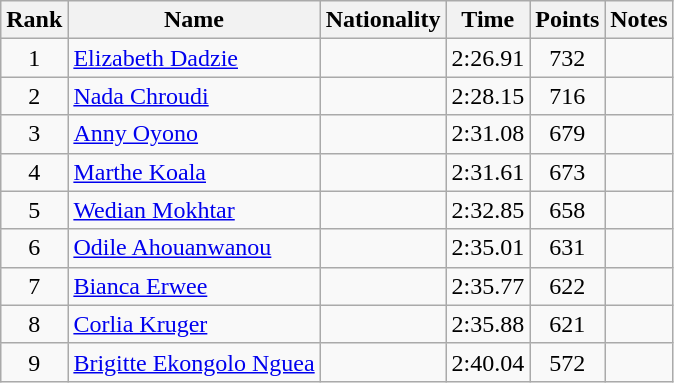<table class="wikitable sortable" style="text-align:center">
<tr>
<th>Rank</th>
<th>Name</th>
<th>Nationality</th>
<th>Time</th>
<th>Points</th>
<th>Notes</th>
</tr>
<tr>
<td>1</td>
<td align="left"><a href='#'>Elizabeth Dadzie</a></td>
<td align=left></td>
<td>2:26.91</td>
<td>732</td>
<td></td>
</tr>
<tr>
<td>2</td>
<td align="left"><a href='#'>Nada Chroudi</a></td>
<td align=left></td>
<td>2:28.15</td>
<td>716</td>
<td></td>
</tr>
<tr>
<td>3</td>
<td align="left"><a href='#'>Anny Oyono</a></td>
<td align=left></td>
<td>2:31.08</td>
<td>679</td>
<td></td>
</tr>
<tr>
<td>4</td>
<td align="left"><a href='#'>Marthe Koala</a></td>
<td align=left></td>
<td>2:31.61</td>
<td>673</td>
<td></td>
</tr>
<tr>
<td>5</td>
<td align="left"><a href='#'>Wedian Mokhtar</a></td>
<td align=left></td>
<td>2:32.85</td>
<td>658</td>
<td></td>
</tr>
<tr>
<td>6</td>
<td align="left"><a href='#'>Odile Ahouanwanou</a></td>
<td align=left></td>
<td>2:35.01</td>
<td>631</td>
<td></td>
</tr>
<tr>
<td>7</td>
<td align="left"><a href='#'>Bianca Erwee</a></td>
<td align=left></td>
<td>2:35.77</td>
<td>622</td>
<td></td>
</tr>
<tr>
<td>8</td>
<td align="left"><a href='#'>Corlia Kruger</a></td>
<td align=left></td>
<td>2:35.88</td>
<td>621</td>
<td></td>
</tr>
<tr>
<td>9</td>
<td align="left"><a href='#'>Brigitte Ekongolo Nguea</a></td>
<td align=left></td>
<td>2:40.04</td>
<td>572</td>
<td></td>
</tr>
</table>
